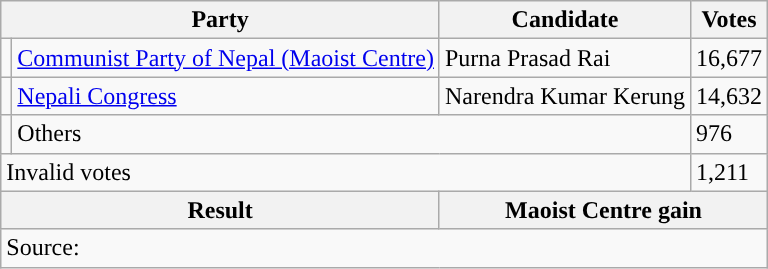<table class="wikitable">
<tr>
<th colspan="2">Party</th>
<th>Candidate</th>
<th>Votes</th>
</tr>
<tr>
<td style="background-color:"></td>
<td><a href='#'>Communist Party of Nepal (Maoist Centre)</a></td>
<td>Purna Prasad Rai</td>
<td>16,677</td>
</tr>
<tr>
<td style="background-color:"></td>
<td><a href='#'>Nepali Congress</a></td>
<td>Narendra Kumar Kerung</td>
<td>14,632</td>
</tr>
<tr>
<td></td>
<td colspan="2">Others</td>
<td>976</td>
</tr>
<tr>
<td colspan="3">Invalid votes</td>
<td>1,211</td>
</tr>
<tr>
<th colspan="2">Result</th>
<th colspan="2">Maoist Centre gain</th>
</tr>
<tr>
<td colspan="4">Source: </td>
</tr>
</table>
